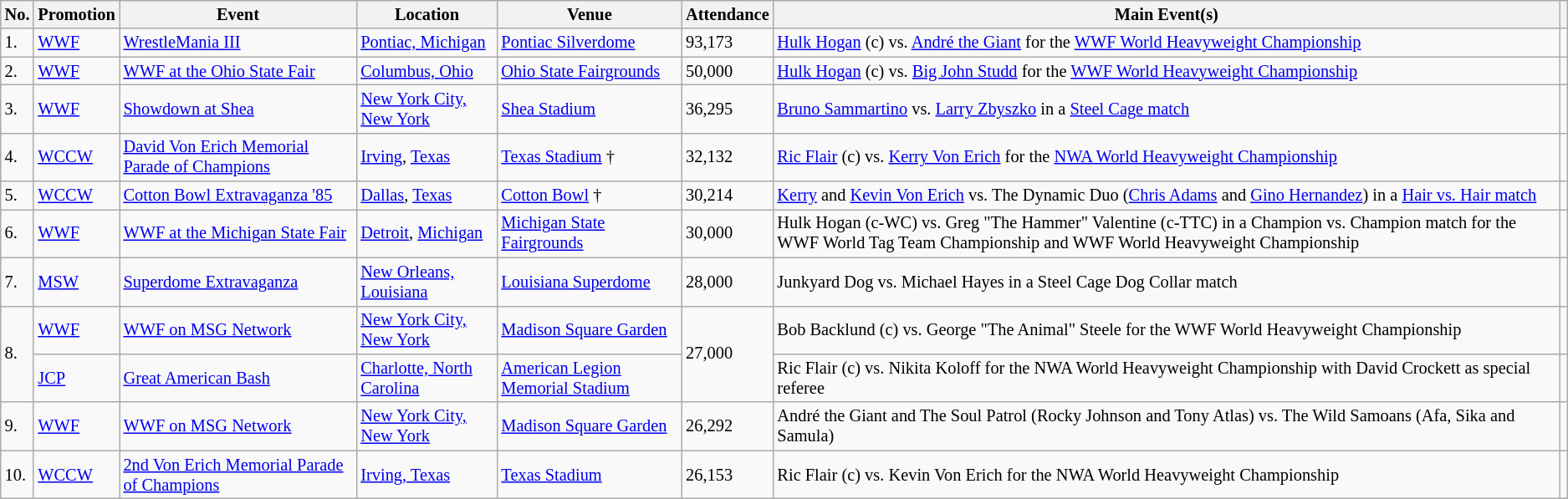<table class="wikitable sortable" style="font-size:85%;">
<tr>
<th>No.</th>
<th>Promotion</th>
<th>Event</th>
<th>Location</th>
<th>Venue</th>
<th>Attendance</th>
<th class=unsortable>Main Event(s)</th>
<th class=unsortable></th>
</tr>
<tr>
<td>1.</td>
<td><a href='#'>WWF</a></td>
<td><a href='#'>WrestleMania III</a> <br> </td>
<td><a href='#'>Pontiac, Michigan</a></td>
<td><a href='#'>Pontiac Silverdome</a></td>
<td>93,173</td>
<td><a href='#'>Hulk Hogan</a> (c) vs. <a href='#'>André the Giant</a> for the <a href='#'>WWF World Heavyweight Championship</a></td>
<td></td>
</tr>
<tr>
<td>2.</td>
<td><a href='#'>WWF</a></td>
<td><a href='#'>WWF at the Ohio State Fair</a> <br> </td>
<td><a href='#'>Columbus, Ohio</a></td>
<td><a href='#'>Ohio State Fairgrounds</a></td>
<td>50,000</td>
<td><a href='#'>Hulk Hogan</a> (c) vs. <a href='#'>Big John Studd</a> for the <a href='#'>WWF World Heavyweight Championship</a></td>
<td></td>
</tr>
<tr>
<td>3.</td>
<td><a href='#'>WWF</a></td>
<td><a href='#'>Showdown at Shea</a> <br> </td>
<td><a href='#'>New York City, New York</a></td>
<td><a href='#'>Shea Stadium</a></td>
<td>36,295</td>
<td><a href='#'>Bruno Sammartino</a> vs. <a href='#'>Larry Zbyszko</a> in a <a href='#'>Steel Cage match</a></td>
<td></td>
</tr>
<tr>
<td>4.</td>
<td><a href='#'>WCCW</a></td>
<td><a href='#'>David Von Erich Memorial Parade of Champions</a> <br> </td>
<td><a href='#'>Irving</a>, <a href='#'>Texas</a></td>
<td><a href='#'>Texas Stadium</a> †</td>
<td>32,132</td>
<td><a href='#'>Ric Flair</a> (c) vs. <a href='#'>Kerry Von Erich</a> for the <a href='#'>NWA World Heavyweight Championship</a></td>
<td></td>
</tr>
<tr>
<td>5.</td>
<td><a href='#'>WCCW</a></td>
<td><a href='#'>Cotton Bowl Extravaganza '85</a> <br> </td>
<td><a href='#'>Dallas</a>, <a href='#'>Texas</a></td>
<td><a href='#'>Cotton Bowl</a> †</td>
<td>30,214</td>
<td><a href='#'>Kerry</a> and <a href='#'>Kevin Von Erich</a> vs. The Dynamic Duo (<a href='#'>Chris Adams</a> and <a href='#'>Gino Hernandez</a>) in a <a href='#'>Hair vs. Hair match</a></td>
<td></td>
</tr>
<tr>
<td>6.</td>
<td><a href='#'>WWF</a></td>
<td><a href='#'>WWF at the Michigan State Fair</a> <br> </td>
<td><a href='#'>Detroit</a>, <a href='#'>Michigan</a></td>
<td><a href='#'>Michigan State Fairgrounds</a></td>
<td>30,000</td>
<td>Hulk Hogan (c-WC) vs. Greg "The Hammer" Valentine (c-TTC) in a Champion vs. Champion match for the WWF World Tag Team Championship and WWF World Heavyweight Championship</td>
<td></td>
</tr>
<tr>
<td>7.</td>
<td><a href='#'>MSW</a></td>
<td><a href='#'>Superdome Extravaganza</a> <br> </td>
<td><a href='#'>New Orleans, Louisiana</a></td>
<td><a href='#'>Louisiana Superdome</a></td>
<td>28,000</td>
<td>Junkyard Dog vs. Michael Hayes in a Steel Cage Dog Collar match</td>
<td></td>
</tr>
<tr>
<td rowspan=2>8.</td>
<td><a href='#'>WWF</a></td>
<td><a href='#'>WWF on MSG Network</a> <br> </td>
<td><a href='#'>New York City, New York</a></td>
<td><a href='#'>Madison Square Garden</a></td>
<td rowspan=2>27,000</td>
<td>Bob Backlund (c) vs. George "The Animal" Steele for the WWF World Heavyweight Championship</td>
<td></td>
</tr>
<tr>
<td><a href='#'>JCP</a></td>
<td><a href='#'>Great American Bash</a> <br> </td>
<td><a href='#'>Charlotte, North Carolina</a></td>
<td><a href='#'>American Legion Memorial Stadium</a></td>
<td>Ric Flair (c) vs. Nikita Koloff for the NWA World Heavyweight Championship with David Crockett as special referee</td>
<td></td>
</tr>
<tr>
<td>9.</td>
<td><a href='#'>WWF</a></td>
<td><a href='#'>WWF on MSG Network</a> <br> </td>
<td><a href='#'>New York City, New York</a></td>
<td><a href='#'>Madison Square Garden</a></td>
<td>26,292</td>
<td>André the Giant and The Soul Patrol (Rocky Johnson and Tony Atlas) vs. The Wild Samoans (Afa, Sika and Samula)</td>
<td></td>
</tr>
<tr>
<td>10.</td>
<td><a href='#'>WCCW</a></td>
<td><a href='#'>2nd Von Erich Memorial Parade of Champions</a> <br> </td>
<td><a href='#'>Irving, Texas</a></td>
<td><a href='#'>Texas Stadium</a></td>
<td>26,153</td>
<td>Ric Flair (c) vs. Kevin Von Erich for the NWA World Heavyweight Championship</td>
<td></td>
</tr>
</table>
